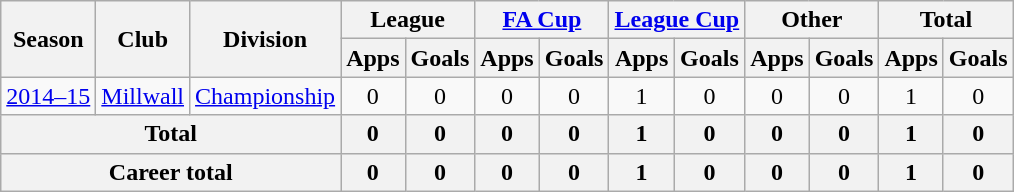<table class="wikitable" style="text-align:center;">
<tr>
<th rowspan="2">Season</th>
<th rowspan="2">Club</th>
<th rowspan="2">Division</th>
<th colspan="2">League</th>
<th colspan="2"><a href='#'>FA Cup</a></th>
<th colspan="2"><a href='#'>League Cup</a></th>
<th colspan="2">Other</th>
<th colspan="2">Total</th>
</tr>
<tr>
<th>Apps</th>
<th>Goals</th>
<th>Apps</th>
<th>Goals</th>
<th>Apps</th>
<th>Goals</th>
<th>Apps</th>
<th>Goals</th>
<th>Apps</th>
<th>Goals</th>
</tr>
<tr>
<td><a href='#'>2014–15</a></td>
<td><a href='#'>Millwall</a></td>
<td><a href='#'>Championship</a></td>
<td>0</td>
<td>0</td>
<td>0</td>
<td>0</td>
<td>1</td>
<td>0</td>
<td>0</td>
<td>0</td>
<td>1</td>
<td>0</td>
</tr>
<tr>
<th colspan="3">Total</th>
<th>0</th>
<th>0</th>
<th>0</th>
<th>0</th>
<th>1</th>
<th>0</th>
<th>0</th>
<th>0</th>
<th>1</th>
<th>0</th>
</tr>
<tr>
<th colspan="3">Career total</th>
<th>0</th>
<th>0</th>
<th>0</th>
<th>0</th>
<th>1</th>
<th>0</th>
<th>0</th>
<th>0</th>
<th>1</th>
<th>0</th>
</tr>
</table>
